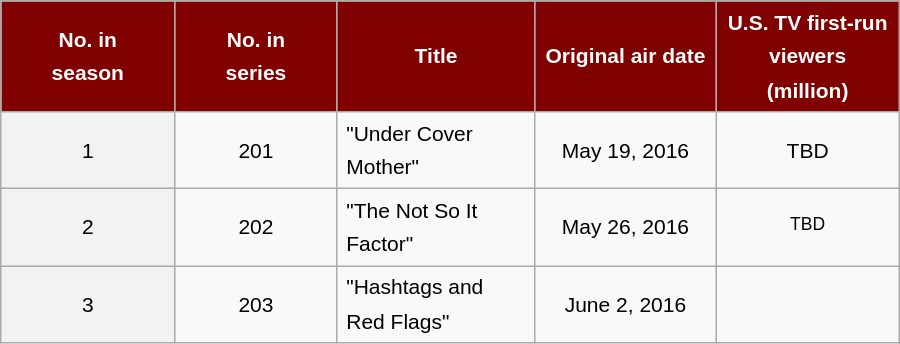<table class="wikitable plainrowheaders" style="font-size: 14px; border-color: rgb(170, 170, 170); color: black; font-family: sans-serif; line-height: 22.4px; width: 600px; height: 200px;">
<tr>
<th scope="col" style="padding-right:0.4em;padding-left:0.4em;width:7%;background-color:maroon;color:white;">No. in<br>season</th>
<th scope="col" style="padding-right:0.4em;padding-left:0.4em;width:7%;background-color:maroon;color:white;">No. in<br>series</th>
<th scope="col" style="padding-right:0.4em;padding-left:0.4em;width:7%;background-color:maroon;color:white;">Title</th>
<th scope="col" style="padding-right:0.4em;padding-left:0.4em;width:7%;background-color:maroon;color:white;">Original air date</th>
<th scope="col" style="padding-right:0.4em;padding-left:0.4em;width:7%;background-color:maroon;color:white;">U.S. TV first-run viewers<br>(million)</th>
</tr>
<tr class="vevent" style="text-align:center;background:inherit;">
<th id="ep1" scope="row" style="padding-right:0.4em;padding-left:0.4em;font-weight:normal;">1</th>
<td style="padding-right:0.4em;padding-left:0.4em;">201</td>
<td class="summary" style="padding-right:0.4em;padding-left:0.4em;text-align:left;">"Under Cover Mother"</td>
<td style="padding-right:0.4em;padding-left:0.4em;">May 19, 2016</td>
<td style="padding-right:0.4em;padding-left:0.4em;">TBD</td>
</tr>
<tr class="vevent" style="text-align:center;background:inherit;">
<th id="ep2" scope="row" style="padding-right:0.4em;padding-left:0.4em;font-weight:normal;">2</th>
<td style="padding-right:0.4em;padding-left:0.4em;">202</td>
<td class="summary" style="padding-right:0.4em;padding-left:0.4em;text-align:left;">"The Not So It Factor"</td>
<td style="padding-right:0.4em;padding-left:0.4em;">May 26, 2016</td>
<td style="padding-right:0.4em;padding-left:0.4em;"><sup><span>TBD</span></sup></td>
</tr>
<tr>
<th id="ep2" scope="row" style="padding-right:0.4em;padding-left:0.4em;font-weight:normal;">3</th>
<td style="padding-right:0.4em;padding-left:0.4em;text-align:center;">203</td>
<td class="summary" style="padding-right:0.4em;padding-left:0.4em;text-align:left;">"Hashtags and Red Flags"</td>
<td style="padding-right:0.4em;padding-left:0.4em;text-align:center;">June 2, 2016</td>
<td style="padding-right:0.4em;padding-left:0.4em;text-align:center;"></td>
</tr>
</table>
